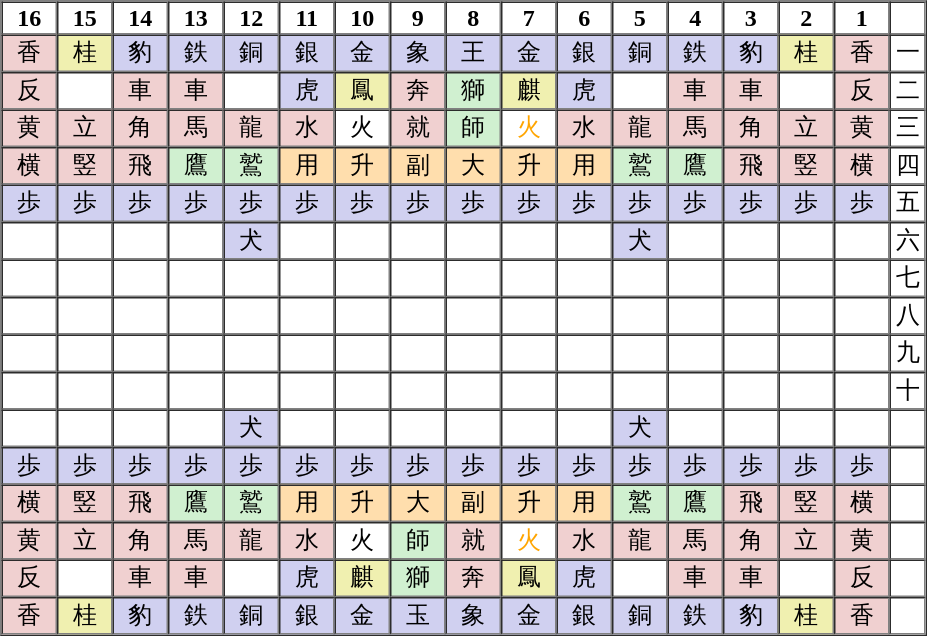<table border="1" cellspacing="0">
<tr align=center border="0" style="background:white;">
<th style="width:33px">16</th>
<th style="width:33px">15</th>
<th style="width:33px">14</th>
<th style="width:33px">13</th>
<th style="width:33px">12</th>
<th style="width:33px">11</th>
<th style="width:33px">10</th>
<th style="width:33px">9</th>
<th style="width:33px">8</th>
<th style="width:33px">7</th>
<th style="width:33px">6</th>
<th style="width:33px">5</th>
<th style="width:33px">4</th>
<th style="width:33px">3</th>
<th style="width:33px">2</th>
<th style="width:33px">1</th>
<th> </th>
</tr>
<tr align=center>
<td style="background:#f0d0d0;">香</td>
<td style="background:#f0f0b0;">桂</td>
<td style="background:#d0d0f0;">豹</td>
<td style="background:#d0d0f0;">鉄</td>
<td style="background:#d0d0f0;">銅</td>
<td style="background:#d0d0f0;">銀</td>
<td style="background:#d0d0f0;">金</td>
<td style="background:#d0d0f0;">象</td>
<td style="background:#d0d0f0;">王</td>
<td style="background:#d0d0f0;">金</td>
<td style="background:#d0d0f0;">銀</td>
<td style="background:#d0d0f0;">銅</td>
<td style="background:#d0d0f0;">鉄</td>
<td style="background:#d0d0f0;">豹</td>
<td style="background:#f0f0b0;">桂</td>
<td style="background:#f0d0d0;">香</td>
<td style="width:20px" style="background:white;">一</td>
</tr>
<tr align=center>
<td style="background:#f0d0d0;">反</td>
<td> </td>
<td style="background:#f0d0d0;">車</td>
<td style="background:#f0d0d0;">車</td>
<td> </td>
<td style="background:#d0d0f0;">虎</td>
<td style="background:#f0f0b0;">鳳</td>
<td style="background:#f0d0d0;">奔</td>
<td style="background:#d0f0d0;">獅</td>
<td style="background:#f0f0b0;">麒</td>
<td style="background:#d0d0f0;">虎</td>
<td> </td>
<td style="background:#f0d0d0;">車</td>
<td style="background:#f0d0d0;">車</td>
<td> </td>
<td style="background:#f0d0d0;">反</td>
<td style="background:white;">二</td>
</tr>
<tr align=center>
<td style="background:#f0d0d0;">黄</td>
<td style="background:#f0d0d0;">立</td>
<td style="background:#f0d0d0;">角</td>
<td style="background:#f0d0d0;">馬</td>
<td style="background:#f0d0d0;">龍</td>
<td style="background:#f0d0d0;">水</td>
<td style="background:white;" style="color:orange">火</td>
<td style="background:#f0d0d0;">就</td>
<td style="background:#d0f0d0;">師</td>
<td style="background:white; color:orange">火</td>
<td style="background:#f0d0d0;">水</td>
<td style="background:#f0d0d0;">龍</td>
<td style="background:#f0d0d0;">馬</td>
<td style="background:#f0d0d0;">角</td>
<td style="background:#f0d0d0;">立</td>
<td style="background:#f0d0d0;">黄</td>
<td style="background:white;">三</td>
</tr>
<tr align=center>
<td style="background:#f0d0d0;">横</td>
<td style="background:#f0d0d0;">竪</td>
<td style="background:#f0d0d0;">飛</td>
<td style="background:#d0f0d0;">鷹</td>
<td style="background:#d0f0d0;">鷲</td>
<td style="background:#ffdead;">用</td>
<td style="background:#ffdead;">升</td>
<td style="background:#ffdead;">副</td>
<td style="background:#ffdead;">大</td>
<td style="background:#ffdead;">升</td>
<td style="background:#ffdead;">用</td>
<td style="background:#d0f0d0;">鷲</td>
<td style="background:#d0f0d0;">鷹</td>
<td style="background:#f0d0d0;">飛</td>
<td style="background:#f0d0d0;">竪</td>
<td style="background:#f0d0d0;">横</td>
<td style="background:white;">四</td>
</tr>
<tr align=center>
<td style="background:#d0d0f0;">歩</td>
<td style="background:#d0d0f0;">歩</td>
<td style="background:#d0d0f0;">歩</td>
<td style="background:#d0d0f0;">歩</td>
<td style="background:#d0d0f0;">歩</td>
<td style="background:#d0d0f0;">歩</td>
<td style="background:#d0d0f0;">歩</td>
<td style="background:#d0d0f0;">歩</td>
<td style="background:#d0d0f0;">歩</td>
<td style="background:#d0d0f0;">歩</td>
<td style="background:#d0d0f0;">歩</td>
<td style="background:#d0d0f0;">歩</td>
<td style="background:#d0d0f0;">歩</td>
<td style="background:#d0d0f0;">歩</td>
<td style="background:#d0d0f0;">歩</td>
<td style="background:#d0d0f0;">歩</td>
<td style="background:white;">五</td>
</tr>
<tr align=center>
<td> </td>
<td> </td>
<td> </td>
<td> </td>
<td style="background:#d0d0f0;">犬</td>
<td> </td>
<td> </td>
<td> </td>
<td> </td>
<td> </td>
<td> </td>
<td style="background:#d0d0f0;">犬</td>
<td> </td>
<td> </td>
<td> </td>
<td> </td>
<td style="background:white;">六</td>
</tr>
<tr align=center>
<td> </td>
<td> </td>
<td> </td>
<td> </td>
<td> </td>
<td> </td>
<td> </td>
<td> </td>
<td> </td>
<td> </td>
<td> </td>
<td> </td>
<td> </td>
<td> </td>
<td> </td>
<td> </td>
<td style="background:white;">七</td>
</tr>
<tr align=center>
<td> </td>
<td> </td>
<td> </td>
<td> </td>
<td> </td>
<td> </td>
<td> </td>
<td> </td>
<td> </td>
<td> </td>
<td> </td>
<td> </td>
<td> </td>
<td> </td>
<td> </td>
<td> </td>
<td style="background:white;">八</td>
</tr>
<tr align=center>
<td> </td>
<td> </td>
<td> </td>
<td> </td>
<td> </td>
<td> </td>
<td> </td>
<td> </td>
<td> </td>
<td> </td>
<td> </td>
<td> </td>
<td> </td>
<td> </td>
<td> </td>
<td> </td>
<td style="background:white;">九</td>
</tr>
<tr align=center>
<td> </td>
<td> </td>
<td> </td>
<td> </td>
<td> </td>
<td> </td>
<td> </td>
<td> </td>
<td> </td>
<td> </td>
<td> </td>
<td> </td>
<td> </td>
<td> </td>
<td> </td>
<td> </td>
<td style="background:white;">十</td>
</tr>
<tr align=center>
<td> </td>
<td> </td>
<td> </td>
<td> </td>
<td style="background:#d0d0f0;">犬</td>
<td> </td>
<td> </td>
<td> </td>
<td> </td>
<td> </td>
<td> </td>
<td style="background:#d0d0f0;">犬</td>
<td> </td>
<td> </td>
<td> </td>
<td> </td>
<td style="background:white;"></td>
</tr>
<tr align=center>
<td style="background:#d0d0f0;">歩</td>
<td style="background:#d0d0f0;">歩</td>
<td style="background:#d0d0f0;">歩</td>
<td style="background:#d0d0f0;">歩</td>
<td style="background:#d0d0f0;">歩</td>
<td style="background:#d0d0f0;">歩</td>
<td style="background:#d0d0f0;">歩</td>
<td style="background:#d0d0f0;">歩</td>
<td style="background:#d0d0f0;">歩</td>
<td style="background:#d0d0f0;">歩</td>
<td style="background:#d0d0f0;">歩</td>
<td style="background:#d0d0f0;">歩</td>
<td style="background:#d0d0f0;">歩</td>
<td style="background:#d0d0f0;">歩</td>
<td style="background:#d0d0f0;">歩</td>
<td style="background:#d0d0f0;">歩</td>
<td style="background:white;"></td>
</tr>
<tr align=center>
<td style="background:#f0d0d0;">横</td>
<td style="background:#f0d0d0;">竪</td>
<td style="background:#f0d0d0;">飛</td>
<td style="background:#d0f0d0;">鷹</td>
<td style="background:#d0f0d0;">鷲</td>
<td style="background:#ffdead;">用</td>
<td style="background:#ffdead;">升</td>
<td style="background:#ffdead;">大</td>
<td style="background:#ffdead;">副</td>
<td style="background:#ffdead;">升</td>
<td style="background:#ffdead;">用</td>
<td style="background:#d0f0d0;">鷲</td>
<td style="background:#d0f0d0;">鷹</td>
<td style="background:#f0d0d0;">飛</td>
<td style="background:#f0d0d0;">竪</td>
<td style="background:#f0d0d0;">横</td>
<td style="background:white;"></td>
</tr>
<tr align=center>
<td style="background:#f0d0d0;">黄</td>
<td style="background:#f0d0d0;">立</td>
<td style="background:#f0d0d0;">角</td>
<td style="background:#f0d0d0;">馬</td>
<td style="background:#f0d0d0;">龍</td>
<td style="background:#f0d0d0;">水</td>
<td style="background:white;" style="color:orange">火</td>
<td style="background:#d0f0d0;">師</td>
<td style="background:#f0d0d0;">就</td>
<td style="background:white; color:orange">火</td>
<td style="background:#f0d0d0;">水</td>
<td style="background:#f0d0d0;">龍</td>
<td style="background:#f0d0d0;">馬</td>
<td style="background:#f0d0d0;">角</td>
<td style="background:#f0d0d0;">立</td>
<td style="background:#f0d0d0;">黄</td>
<td style="background:white;"></td>
</tr>
<tr align=center>
<td style="background:#f0d0d0;">反</td>
<td> </td>
<td style="background:#f0d0d0;">車</td>
<td style="background:#f0d0d0;">車</td>
<td> </td>
<td style="background:#d0d0f0;">虎</td>
<td style="background:#f0f0b0;">麒</td>
<td style="background:#d0f0d0;">獅</td>
<td style="background:#f0d0d0;">奔</td>
<td style="background:#f0f0b0;">鳳</td>
<td style="background:#d0d0f0;">虎</td>
<td> </td>
<td style="background:#f0d0d0;">車</td>
<td style="background:#f0d0d0;">車</td>
<td> </td>
<td style="background:#f0d0d0;">反</td>
<td style="background:white;"></td>
</tr>
<tr align=center>
<td style="background:#f0d0d0;">香</td>
<td style="background:#f0f0b0;">桂</td>
<td style="background:#d0d0f0;">豹</td>
<td style="background:#d0d0f0;">鉄</td>
<td style="background:#d0d0f0;">銅</td>
<td style="background:#d0d0f0;">銀</td>
<td style="background:#d0d0f0;">金</td>
<td style="background:#d0d0f0;">玉</td>
<td style="background:#d0d0f0;">象</td>
<td style="background:#d0d0f0;">金</td>
<td style="background:#d0d0f0;">銀</td>
<td style="background:#d0d0f0;">銅</td>
<td style="background:#d0d0f0;">鉄</td>
<td style="background:#d0d0f0;">豹</td>
<td style="background:#f0f0b0;">桂</td>
<td style="background:#f0d0d0;">香</td>
<td style="background:white;"></td>
</tr>
</table>
